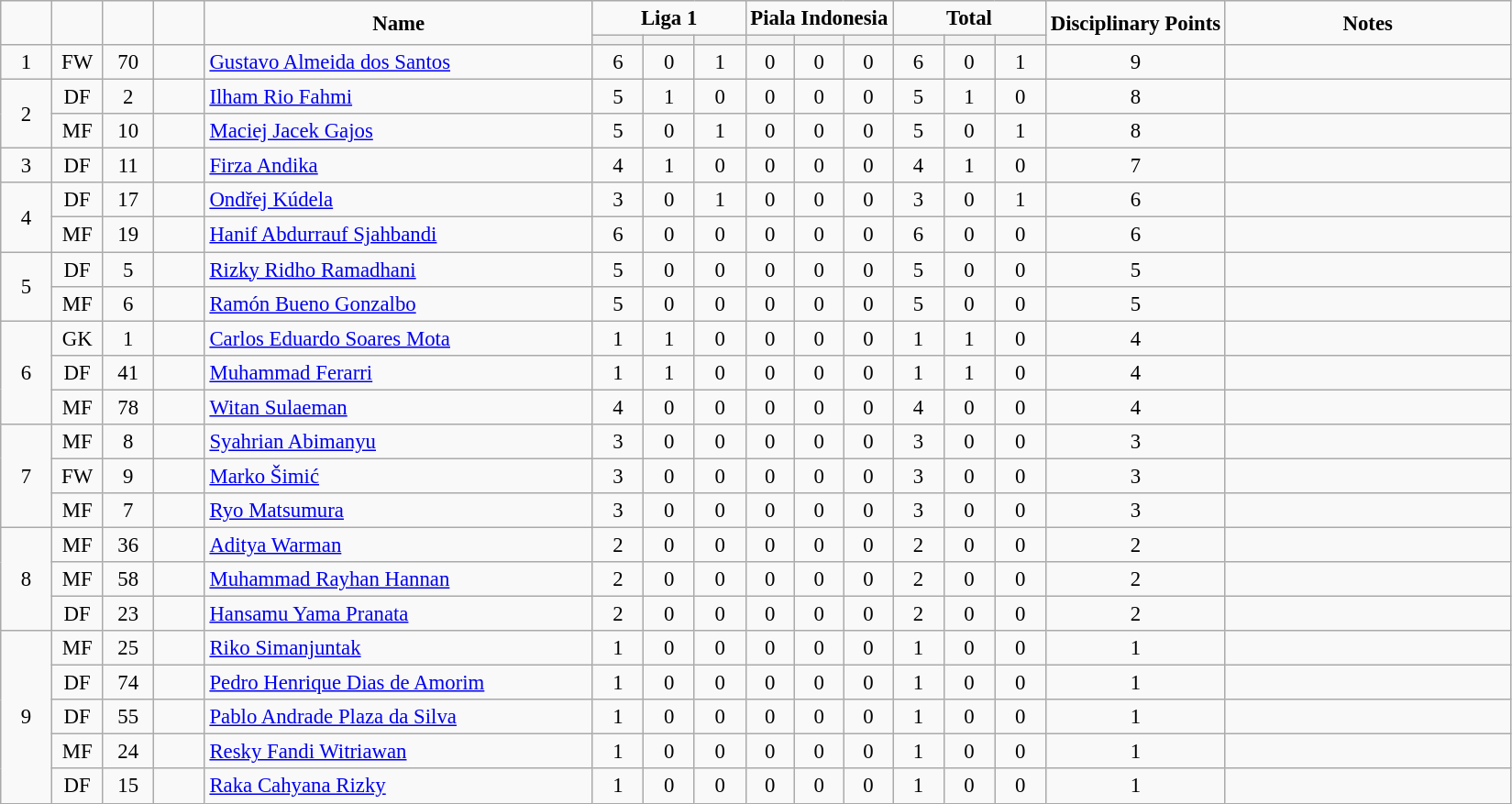<table class="wikitable sortable" style="font-size: 95%; text-align: center;">
<tr>
<td rowspan="2" style="width:30px; text-align:center;"></td>
<td rowspan="2" style="width:30px; text-align:center;"></td>
<td rowspan="2" style="width:30px; text-align:center;"></td>
<td rowspan="2" style="width:30px; text-align:center;"></td>
<td rowspan="2" style="width:275px; text-align:center;"><strong>Name</strong></td>
<td colspan="3" style="text-align:center;"><strong>Liga 1</strong></td>
<td colspan="3" style="text-align:center;"><strong>Piala Indonesia</strong></td>
<td colspan="3" style="text-align:center;"><strong>Total</strong></td>
<td rowspan="2" style="text-align:center;"><strong>Disciplinary Points</strong></td>
<td rowspan="2" style="width:200px; text-align:center;"><strong>Notes</strong></td>
</tr>
<tr>
<th width=30></th>
<th width=30></th>
<th width=30></th>
<th></th>
<th></th>
<th></th>
<th width=30></th>
<th width=30></th>
<th width=30></th>
</tr>
<tr>
<td>1</td>
<td>FW</td>
<td>70</td>
<td align=left></td>
<td align=left><a href='#'>Gustavo Almeida dos Santos</a></td>
<td>6</td>
<td>0</td>
<td>1</td>
<td>0</td>
<td>0</td>
<td>0</td>
<td>6</td>
<td>0</td>
<td>1</td>
<td>9</td>
<td 0></td>
</tr>
<tr>
<td rowspan=2>2</td>
<td>DF</td>
<td>2</td>
<td align=left></td>
<td align=left><a href='#'>Ilham Rio Fahmi</a></td>
<td>5</td>
<td>1</td>
<td>0</td>
<td>0</td>
<td>0</td>
<td>0</td>
<td>5</td>
<td>1</td>
<td>0</td>
<td>8</td>
<td 0></td>
</tr>
<tr>
<td>MF</td>
<td>10</td>
<td align=left></td>
<td align=left><a href='#'>Maciej Jacek Gajos</a></td>
<td>5</td>
<td>0</td>
<td>1</td>
<td>0</td>
<td>0</td>
<td>0</td>
<td>5</td>
<td>0</td>
<td>1</td>
<td>8</td>
<td 0></td>
</tr>
<tr>
<td>3</td>
<td>DF</td>
<td>11</td>
<td align=left></td>
<td align=left><a href='#'>Firza Andika</a></td>
<td>4</td>
<td>1</td>
<td>0</td>
<td>0</td>
<td>0</td>
<td>0</td>
<td>4</td>
<td>1</td>
<td>0</td>
<td>7</td>
<td 0></td>
</tr>
<tr>
<td rowspan=2>4</td>
<td>DF</td>
<td>17</td>
<td align=left></td>
<td align=left><a href='#'>Ondřej Kúdela</a></td>
<td>3</td>
<td>0</td>
<td>1</td>
<td>0</td>
<td>0</td>
<td>0</td>
<td>3</td>
<td>0</td>
<td>1</td>
<td>6</td>
<td 0></td>
</tr>
<tr>
<td>MF</td>
<td>19</td>
<td align=left></td>
<td align=left><a href='#'>Hanif Abdurrauf Sjahbandi</a></td>
<td>6</td>
<td>0</td>
<td>0</td>
<td>0</td>
<td>0</td>
<td>0</td>
<td>6</td>
<td>0</td>
<td>0</td>
<td>6</td>
<td 0></td>
</tr>
<tr>
<td rowspan=2>5</td>
<td>DF</td>
<td>5</td>
<td align=left></td>
<td align=left><a href='#'>Rizky Ridho Ramadhani</a></td>
<td>5</td>
<td>0</td>
<td>0</td>
<td>0</td>
<td>0</td>
<td>0</td>
<td>5</td>
<td>0</td>
<td>0</td>
<td>5</td>
<td 0></td>
</tr>
<tr>
<td>MF</td>
<td>6</td>
<td align=left></td>
<td align=left><a href='#'>Ramón Bueno Gonzalbo</a></td>
<td>5</td>
<td>0</td>
<td>0</td>
<td>0</td>
<td>0</td>
<td>0</td>
<td>5</td>
<td>0</td>
<td>0</td>
<td>5</td>
<td 0></td>
</tr>
<tr>
<td rowspan=3>6</td>
<td>GK</td>
<td>1</td>
<td align=left></td>
<td align=left><a href='#'>Carlos Eduardo Soares Mota</a></td>
<td>1</td>
<td>1</td>
<td>0</td>
<td>0</td>
<td>0</td>
<td>0</td>
<td>1</td>
<td>1</td>
<td>0</td>
<td>4</td>
<td 0></td>
</tr>
<tr>
<td>DF</td>
<td>41</td>
<td align=left></td>
<td align=left><a href='#'>Muhammad Ferarri</a></td>
<td>1</td>
<td>1</td>
<td>0</td>
<td>0</td>
<td>0</td>
<td>0</td>
<td>1</td>
<td>1</td>
<td>0</td>
<td>4</td>
<td 0></td>
</tr>
<tr>
<td>MF</td>
<td>78</td>
<td align=left></td>
<td align=left><a href='#'>Witan Sulaeman</a></td>
<td>4</td>
<td>0</td>
<td>0</td>
<td>0</td>
<td>0</td>
<td>0</td>
<td>4</td>
<td>0</td>
<td>0</td>
<td>4</td>
<td 0></td>
</tr>
<tr>
<td rowspan=3>7</td>
<td>MF</td>
<td>8</td>
<td align=left></td>
<td align=left><a href='#'>Syahrian Abimanyu</a></td>
<td>3</td>
<td>0</td>
<td>0</td>
<td>0</td>
<td>0</td>
<td>0</td>
<td>3</td>
<td>0</td>
<td>0</td>
<td>3</td>
<td 0></td>
</tr>
<tr>
<td>FW</td>
<td>9</td>
<td align=left></td>
<td align=left><a href='#'>Marko Šimić</a></td>
<td>3</td>
<td>0</td>
<td>0</td>
<td>0</td>
<td>0</td>
<td>0</td>
<td>3</td>
<td>0</td>
<td>0</td>
<td>3</td>
<td 0></td>
</tr>
<tr>
<td>MF</td>
<td>7</td>
<td align=left></td>
<td align=left><a href='#'>Ryo Matsumura</a></td>
<td>3</td>
<td>0</td>
<td>0</td>
<td>0</td>
<td>0</td>
<td>0</td>
<td>3</td>
<td>0</td>
<td>0</td>
<td>3</td>
<td 0></td>
</tr>
<tr>
<td rowspan=3>8</td>
<td>MF</td>
<td>36</td>
<td align=left></td>
<td align=left><a href='#'>Aditya Warman</a></td>
<td>2</td>
<td>0</td>
<td>0</td>
<td>0</td>
<td>0</td>
<td>0</td>
<td>2</td>
<td>0</td>
<td>0</td>
<td>2</td>
<td 0></td>
</tr>
<tr>
<td>MF</td>
<td>58</td>
<td align=left></td>
<td align=left><a href='#'>Muhammad Rayhan Hannan</a></td>
<td>2</td>
<td>0</td>
<td>0</td>
<td>0</td>
<td>0</td>
<td>0</td>
<td>2</td>
<td>0</td>
<td>0</td>
<td>2</td>
<td 0></td>
</tr>
<tr>
<td>DF</td>
<td>23</td>
<td align=left></td>
<td align=left><a href='#'>Hansamu Yama Pranata</a></td>
<td>2</td>
<td>0</td>
<td>0</td>
<td>0</td>
<td>0</td>
<td>0</td>
<td>2</td>
<td>0</td>
<td>0</td>
<td>2</td>
<td 0></td>
</tr>
<tr>
<td rowspan=9>9</td>
<td>MF</td>
<td>25</td>
<td align=left></td>
<td align=left><a href='#'>Riko Simanjuntak</a></td>
<td>1</td>
<td>0</td>
<td>0</td>
<td>0</td>
<td>0</td>
<td>0</td>
<td>1</td>
<td>0</td>
<td>0</td>
<td>1</td>
<td 0></td>
</tr>
<tr>
<td>DF</td>
<td>74</td>
<td align=left></td>
<td align=left><a href='#'>Pedro Henrique Dias de Amorim</a></td>
<td>1</td>
<td>0</td>
<td>0</td>
<td>0</td>
<td>0</td>
<td>0</td>
<td>1</td>
<td>0</td>
<td>0</td>
<td>1</td>
<td 0></td>
</tr>
<tr>
<td>DF</td>
<td>55</td>
<td align=left></td>
<td align=left><a href='#'>Pablo Andrade Plaza da Silva</a></td>
<td>1</td>
<td>0</td>
<td>0</td>
<td>0</td>
<td>0</td>
<td>0</td>
<td>1</td>
<td>0</td>
<td>0</td>
<td>1</td>
<td 0></td>
</tr>
<tr>
<td>MF</td>
<td>24</td>
<td align=left></td>
<td align=left><a href='#'>Resky Fandi Witriawan</a></td>
<td>1</td>
<td>0</td>
<td>0</td>
<td>0</td>
<td>0</td>
<td>0</td>
<td>1</td>
<td>0</td>
<td>0</td>
<td>1</td>
<td 0></td>
</tr>
<tr>
<td>DF</td>
<td>15</td>
<td align=left></td>
<td align=left><a href='#'>Raka Cahyana Rizky</a></td>
<td>1</td>
<td>0</td>
<td>0</td>
<td>0</td>
<td>0</td>
<td>0</td>
<td>1</td>
<td>0</td>
<td>0</td>
<td>1</td>
<td 0></td>
</tr>
</table>
